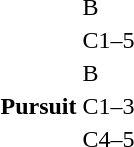<table>
<tr>
<th rowspan="2"></th>
<td>B<br></td>
<td></td>
<td></td>
<td></td>
</tr>
<tr>
<td>C1–5<br></td>
<td></td>
<td></td>
<td></td>
</tr>
<tr>
<th rowspan="4">Pursuit</th>
<td>B<br></td>
<td></td>
<td></td>
<td></td>
</tr>
<tr>
<td>C1–3<br></td>
<td></td>
<td></td>
<td></td>
</tr>
<tr>
<td>C4–5<br></td>
<td></td>
<td></td>
<td></td>
</tr>
</table>
